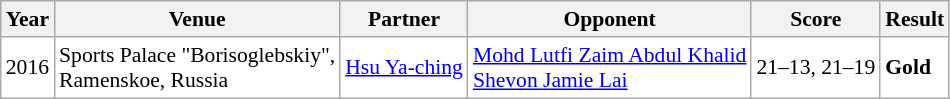<table class="sortable wikitable" style="font-size: 90%;">
<tr>
<th>Year</th>
<th>Venue</th>
<th>Partner</th>
<th>Opponent</th>
<th>Score</th>
<th>Result</th>
</tr>
<tr style="background:white">
<td align="center">2016</td>
<td align="left">Sports Palace "Borisoglebskiy",<br>Ramenskoe, Russia</td>
<td align="left"> <a href='#'>Hsu Ya-ching</a></td>
<td align="left"> <a href='#'>Mohd Lutfi Zaim Abdul Khalid</a><br> <a href='#'>Shevon Jamie Lai</a></td>
<td align="left">21–13, 21–19</td>
<td style="text-align:left; background:white"> <strong>Gold</strong></td>
</tr>
</table>
